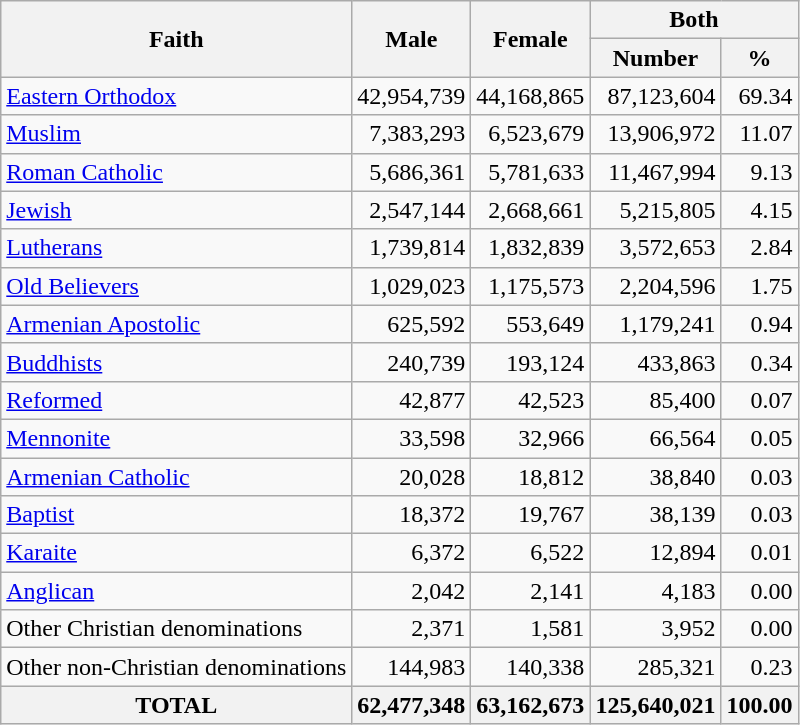<table class="wikitable sortable">
<tr>
<th rowspan="2">Faith</th>
<th rowspan="2">Male</th>
<th rowspan="2">Female</th>
<th colspan="2">Both</th>
</tr>
<tr>
<th>Number</th>
<th>%</th>
</tr>
<tr>
<td><a href='#'>Eastern Orthodox</a></td>
<td align="right">42,954,739</td>
<td align="right">44,168,865</td>
<td align="right">87,123,604</td>
<td align="right">69.34</td>
</tr>
<tr>
<td><a href='#'>Muslim</a></td>
<td align="right">7,383,293</td>
<td align="right">6,523,679</td>
<td align="right">13,906,972</td>
<td align="right">11.07</td>
</tr>
<tr>
<td><a href='#'>Roman Catholic</a></td>
<td align="right">5,686,361</td>
<td align="right">5,781,633</td>
<td align="right">11,467,994</td>
<td align="right">9.13</td>
</tr>
<tr>
<td><a href='#'>Jewish</a></td>
<td align="right">2,547,144</td>
<td align="right">2,668,661</td>
<td align="right">5,215,805</td>
<td align="right">4.15</td>
</tr>
<tr>
<td><a href='#'>Lutherans</a></td>
<td align="right">1,739,814</td>
<td align="right">1,832,839</td>
<td align="right">3,572,653</td>
<td align="right">2.84</td>
</tr>
<tr>
<td><a href='#'>Old Believers</a></td>
<td align="right">1,029,023</td>
<td align="right">1,175,573</td>
<td align="right">2,204,596</td>
<td align="right">1.75</td>
</tr>
<tr>
<td><a href='#'>Armenian Apostolic</a></td>
<td align="right">625,592</td>
<td align="right">553,649</td>
<td align="right">1,179,241</td>
<td align="right">0.94</td>
</tr>
<tr>
<td><a href='#'>Buddhists</a></td>
<td align="right">240,739</td>
<td align="right">193,124</td>
<td align="right">433,863</td>
<td align="right">0.34</td>
</tr>
<tr>
<td><a href='#'>Reformed</a></td>
<td align="right">42,877</td>
<td align="right">42,523</td>
<td align="right">85,400</td>
<td align="right">0.07</td>
</tr>
<tr>
<td><a href='#'>Mennonite</a></td>
<td align="right">33,598</td>
<td align="right">32,966</td>
<td align="right">66,564</td>
<td align="right">0.05</td>
</tr>
<tr>
<td><a href='#'>Armenian Catholic</a></td>
<td align="right">20,028</td>
<td align="right">18,812</td>
<td align="right">38,840</td>
<td align="right">0.03</td>
</tr>
<tr>
<td><a href='#'>Baptist</a></td>
<td align="right">18,372</td>
<td align="right">19,767</td>
<td align="right">38,139</td>
<td align="right">0.03</td>
</tr>
<tr>
<td><a href='#'>Karaite</a></td>
<td align="right">6,372</td>
<td align="right">6,522</td>
<td align="right">12,894</td>
<td align="right">0.01</td>
</tr>
<tr>
<td><a href='#'>Anglican</a></td>
<td align="right">2,042</td>
<td align="right">2,141</td>
<td align="right">4,183</td>
<td align="right">0.00</td>
</tr>
<tr>
<td>Other Christian denominations</td>
<td align="right">2,371</td>
<td align="right">1,581</td>
<td align="right">3,952</td>
<td align="right">0.00</td>
</tr>
<tr>
<td>Other non-Christian denominations</td>
<td align="right">144,983</td>
<td align="right">140,338</td>
<td align="right">285,321</td>
<td align="right">0.23</td>
</tr>
<tr>
<th>TOTAL</th>
<th>62,477,348</th>
<th>63,162,673</th>
<th>125,640,021</th>
<th>100.00</th>
</tr>
</table>
